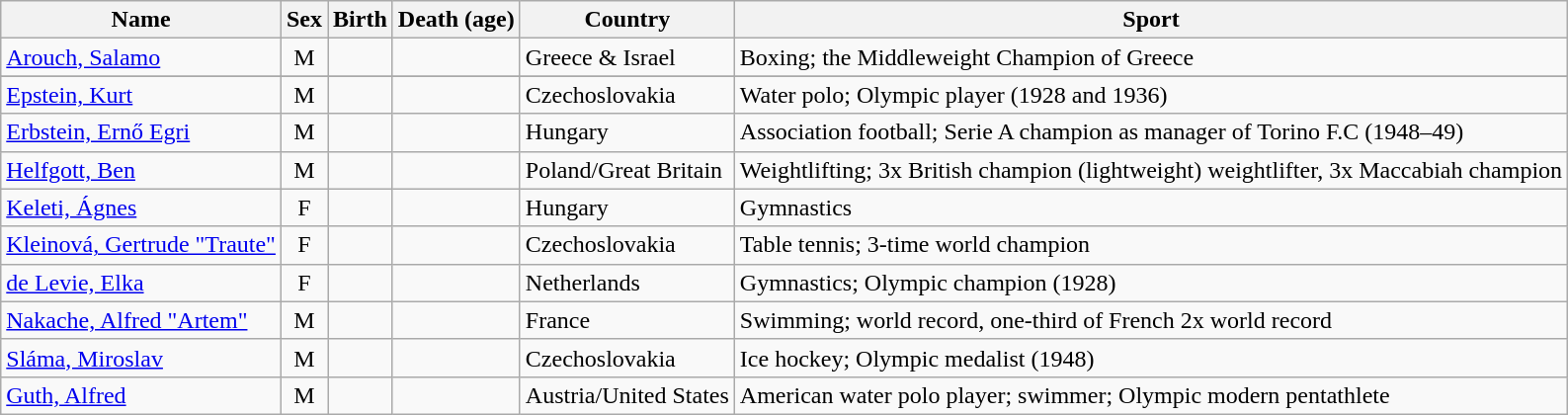<table class="wikitable sortable">
<tr>
<th>Name</th>
<th>Sex</th>
<th>Birth</th>
<th>Death (age)</th>
<th>Country</th>
<th>Sport</th>
</tr>
<tr>
<td><a href='#'>Arouch, Salamo</a></td>
<td style="text-align:center">M</td>
<td></td>
<td></td>
<td>Greece & Israel</td>
<td>Boxing; the Middleweight Champion of Greece</td>
</tr>
<tr>
</tr>
<tr>
<td><a href='#'>Epstein, Kurt</a></td>
<td style="text-align:center">M</td>
<td></td>
<td></td>
<td>Czechoslovakia</td>
<td>Water polo; Olympic player (1928 and 1936)</td>
</tr>
<tr>
<td><a href='#'>Erbstein, Ernő Egri</a></td>
<td style="text-align:center">M</td>
<td></td>
<td></td>
<td>Hungary</td>
<td>Association football; Serie A champion as manager of Torino F.C (1948–49)</td>
</tr>
<tr>
<td><a href='#'>Helfgott, Ben</a></td>
<td style="text-align:center">M</td>
<td></td>
<td></td>
<td>Poland/Great Britain</td>
<td>Weightlifting; 3x British champion (lightweight) weightlifter, 3x Maccabiah champion</td>
</tr>
<tr>
<td><a href='#'>Keleti, Ágnes</a></td>
<td style="text-align:center">F</td>
<td></td>
<td></td>
<td>Hungary</td>
<td>Gymnastics</td>
</tr>
<tr>
<td><a href='#'>Kleinová, Gertrude "Traute"</a></td>
<td style="text-align:center">F</td>
<td></td>
<td></td>
<td>Czechoslovakia</td>
<td>Table tennis; 3-time world champion</td>
</tr>
<tr>
<td><a href='#'>de Levie, Elka</a></td>
<td style="text-align:center">F</td>
<td></td>
<td></td>
<td>Netherlands</td>
<td>Gymnastics; Olympic champion (1928)</td>
</tr>
<tr>
<td><a href='#'>Nakache, Alfred "Artem"</a></td>
<td style="text-align:center">M</td>
<td></td>
<td></td>
<td>France</td>
<td>Swimming; world record, one-third of French 2x world record</td>
</tr>
<tr>
<td><a href='#'>Sláma, Miroslav</a></td>
<td style="text-align:center">M</td>
<td></td>
<td></td>
<td>Czechoslovakia</td>
<td>Ice hockey; Olympic medalist (1948)</td>
</tr>
<tr>
<td><a href='#'>Guth, Alfred</a></td>
<td style="text-align:center">M</td>
<td></td>
<td></td>
<td>Austria/United States</td>
<td>American water polo player; swimmer; Olympic modern pentathlete</td>
</tr>
</table>
